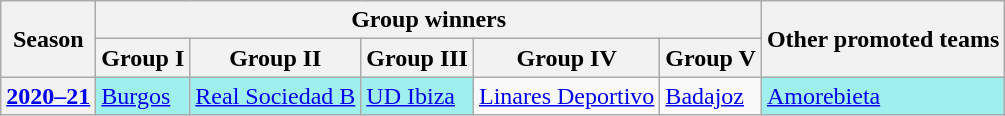<table class="wikitable">
<tr>
<th rowspan="2">Season</th>
<th colspan="5">Group winners</th>
<th rowspan="2">Other promoted teams</th>
</tr>
<tr>
<th>Group I</th>
<th>Group II</th>
<th>Group III</th>
<th>Group IV</th>
<th>Group V</th>
</tr>
<tr>
<th><a href='#'>2020–21</a></th>
<td bgcolor=#9fefef><a href='#'>Burgos</a></td>
<td bgcolor=#9fefef><a href='#'>Real Sociedad B</a></td>
<td bgcolor=#9fefef><a href='#'>UD Ibiza</a></td>
<td><a href='#'>Linares Deportivo</a></td>
<td><a href='#'>Badajoz</a></td>
<td bgcolor=#9fefef><a href='#'>Amorebieta</a></td>
</tr>
</table>
